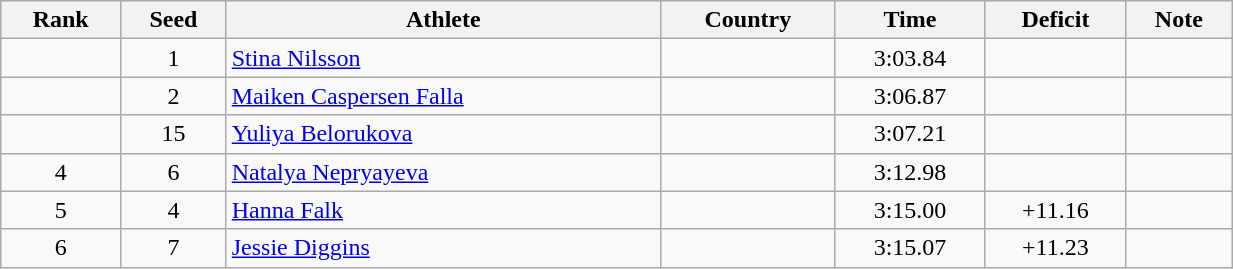<table class="wikitable sortable" style="text-align:center" width=65%>
<tr>
<th>Rank</th>
<th>Seed</th>
<th>Athlete</th>
<th>Country</th>
<th>Time</th>
<th>Deficit</th>
<th>Note</th>
</tr>
<tr>
<td></td>
<td>1</td>
<td align="left"><a href='#'>Stina Nilsson</a></td>
<td align="left"></td>
<td>3:03.84</td>
<td></td>
<td></td>
</tr>
<tr>
<td></td>
<td>2</td>
<td align="left"><a href='#'>Maiken Caspersen Falla</a></td>
<td align="left"></td>
<td>3:06.87</td>
<td></td>
<td></td>
</tr>
<tr>
<td></td>
<td>15</td>
<td align="left"><a href='#'>Yuliya Belorukova</a></td>
<td align="left"></td>
<td>3:07.21</td>
<td></td>
<td></td>
</tr>
<tr>
<td>4</td>
<td>6</td>
<td align="left"><a href='#'>Natalya Nepryayeva</a></td>
<td align="left"></td>
<td>3:12.98</td>
<td></td>
<td></td>
</tr>
<tr>
<td>5</td>
<td>4</td>
<td align="left"><a href='#'>Hanna Falk</a></td>
<td align="left"></td>
<td>3:15.00</td>
<td>+11.16</td>
<td></td>
</tr>
<tr>
<td>6</td>
<td>7</td>
<td align="left"><a href='#'>Jessie Diggins</a></td>
<td align="left"></td>
<td>3:15.07</td>
<td>+11.23</td>
<td></td>
</tr>
</table>
